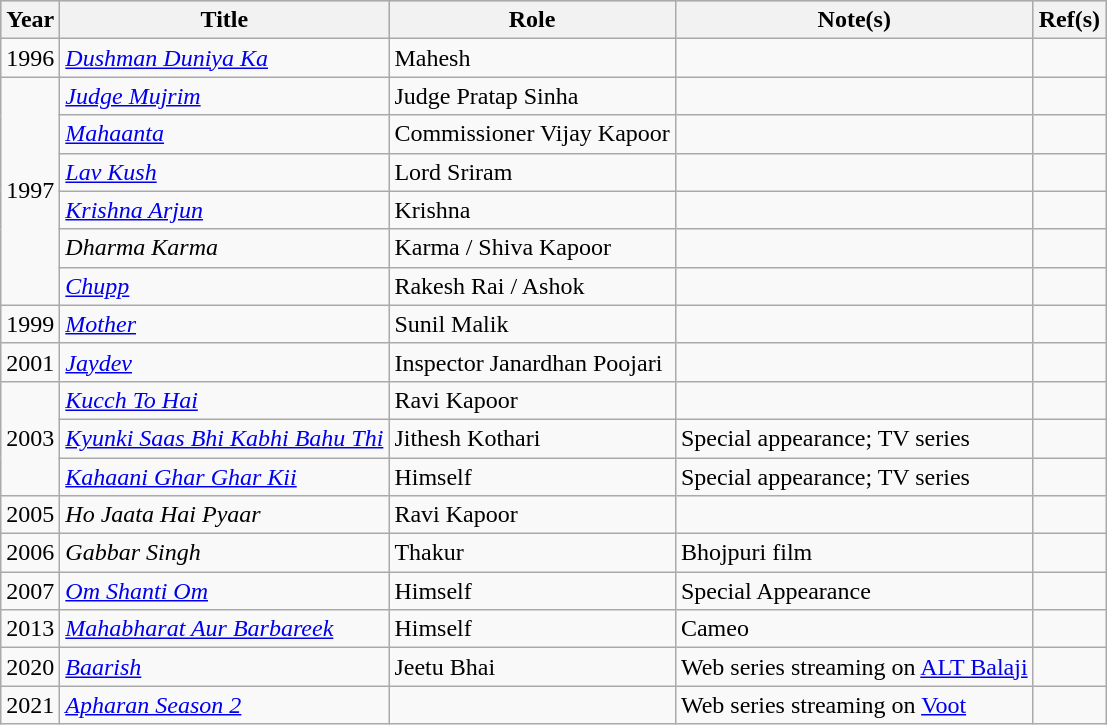<table class="wikitable sortable">
<tr style="background:#ccc; align:center,">
<th>Year</th>
<th>Title</th>
<th>Role</th>
<th>Note(s)</th>
<th>Ref(s)</th>
</tr>
<tr>
<td>1996</td>
<td><em><a href='#'>Dushman Duniya Ka</a></em></td>
<td>Mahesh</td>
<td></td>
<td></td>
</tr>
<tr>
<td rowspan="6">1997</td>
<td><em><a href='#'>Judge Mujrim</a></em></td>
<td>Judge Pratap Sinha</td>
<td></td>
<td></td>
</tr>
<tr>
<td><em><a href='#'>Mahaanta</a></em></td>
<td>Commissioner Vijay Kapoor</td>
<td></td>
<td></td>
</tr>
<tr>
<td><em><a href='#'>Lav Kush</a></em></td>
<td>Lord Sriram</td>
<td></td>
<td></td>
</tr>
<tr>
<td><em><a href='#'>Krishna Arjun</a></em></td>
<td>Krishna</td>
<td></td>
<td></td>
</tr>
<tr>
<td><em>Dharma Karma</em></td>
<td>Karma / Shiva Kapoor</td>
<td></td>
<td></td>
</tr>
<tr>
<td><em><a href='#'>Chupp</a></em></td>
<td>Rakesh Rai / Ashok</td>
<td></td>
<td></td>
</tr>
<tr>
<td>1999</td>
<td><em><a href='#'>Mother</a></em></td>
<td>Sunil Malik</td>
<td></td>
<td></td>
</tr>
<tr>
<td>2001</td>
<td><em><a href='#'>Jaydev</a></em></td>
<td>Inspector Janardhan Poojari</td>
<td></td>
<td></td>
</tr>
<tr>
<td rowspan="3">2003</td>
<td><em><a href='#'>Kucch To Hai</a></em></td>
<td>Ravi Kapoor</td>
<td></td>
<td></td>
</tr>
<tr>
<td><em><a href='#'>Kyunki Saas Bhi Kabhi Bahu Thi</a></em></td>
<td>Jithesh Kothari</td>
<td>Special appearance; TV series</td>
<td></td>
</tr>
<tr>
<td><em><a href='#'>Kahaani Ghar Ghar Kii</a></em></td>
<td>Himself</td>
<td>Special appearance; TV series</td>
<td></td>
</tr>
<tr>
<td>2005</td>
<td><em>Ho Jaata Hai Pyaar</em></td>
<td>Ravi Kapoor</td>
<td></td>
<td></td>
</tr>
<tr>
<td>2006</td>
<td><em>Gabbar Singh</em></td>
<td>Thakur</td>
<td>Bhojpuri film</td>
<td></td>
</tr>
<tr>
<td>2007</td>
<td><em><a href='#'>Om Shanti Om</a></em></td>
<td>Himself</td>
<td>Special Appearance</td>
<td></td>
</tr>
<tr>
<td>2013</td>
<td><em><a href='#'>Mahabharat Aur Barbareek</a></em></td>
<td>Himself</td>
<td>Cameo</td>
<td></td>
</tr>
<tr>
<td>2020</td>
<td><em><a href='#'>Baarish</a></em></td>
<td>Jeetu Bhai</td>
<td>Web series streaming on <a href='#'>ALT Balaji</a></td>
<td></td>
</tr>
<tr>
<td>2021</td>
<td><em><a href='#'> Apharan Season 2</a></em></td>
<td></td>
<td>Web series streaming on <a href='#'>Voot</a></td>
</tr>
</table>
